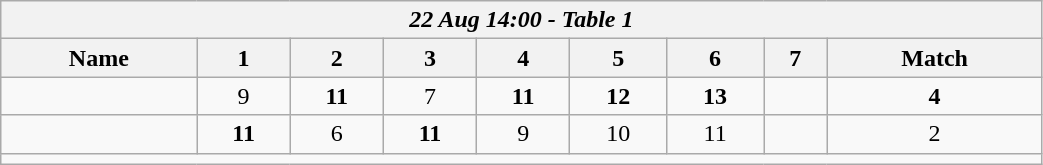<table class=wikitable style="text-align:center; width: 55%">
<tr>
<th colspan=17><em>22 Aug 14:00 - Table 1</em></th>
</tr>
<tr>
<th>Name</th>
<th>1</th>
<th>2</th>
<th>3</th>
<th>4</th>
<th>5</th>
<th>6</th>
<th>7</th>
<th>Match</th>
</tr>
<tr>
<td style="text-align:left;"><strong></strong></td>
<td>9</td>
<td><strong>11</strong></td>
<td>7</td>
<td><strong>11</strong></td>
<td><strong>12</strong></td>
<td><strong>13</strong></td>
<td></td>
<td><strong>4</strong></td>
</tr>
<tr>
<td style="text-align:left;"></td>
<td><strong>11</strong></td>
<td>6</td>
<td><strong>11</strong></td>
<td>9</td>
<td>10</td>
<td>11</td>
<td></td>
<td>2</td>
</tr>
<tr>
<td colspan=17></td>
</tr>
</table>
